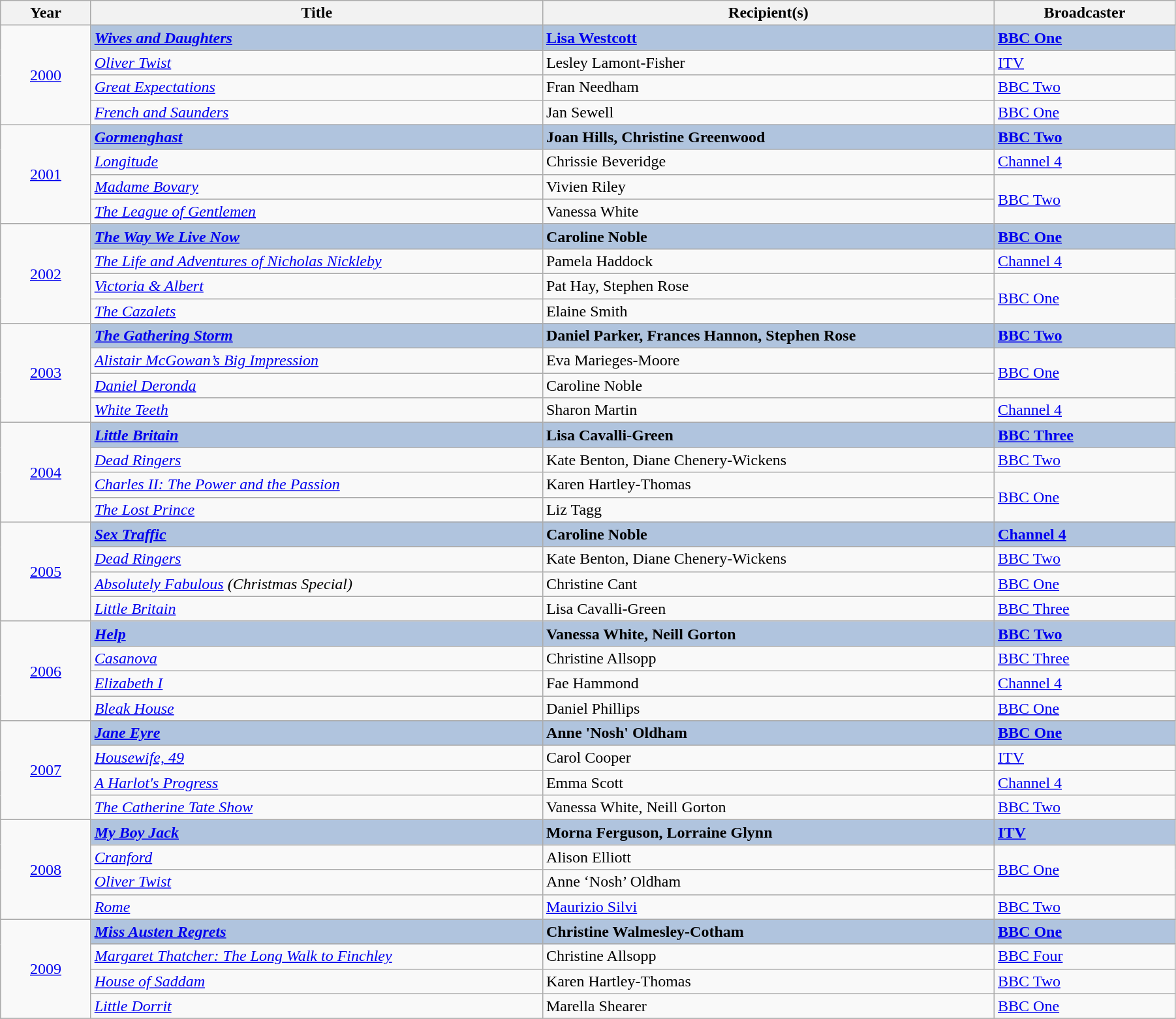<table class="wikitable" width="95%">
<tr>
<th width=5%>Year</th>
<th width=25%>Title</th>
<th width=25%><strong>Recipient(s)</strong></th>
<th width=10%><strong>Broadcaster</strong></th>
</tr>
<tr>
<td rowspan="4" style="text-align:center;"><a href='#'>2000</a></td>
<td style="background:#B0C4DE;"><strong><em><a href='#'>Wives and Daughters</a></em></strong></td>
<td style="background:#B0C4DE;"><strong><a href='#'>Lisa Westcott</a></strong></td>
<td style="background:#B0C4DE;"><strong><a href='#'>BBC One</a></strong></td>
</tr>
<tr>
<td><em><a href='#'>Oliver Twist</a></em></td>
<td>Lesley Lamont-Fisher</td>
<td><a href='#'>ITV</a></td>
</tr>
<tr>
<td><em><a href='#'>Great Expectations</a></em></td>
<td>Fran Needham</td>
<td><a href='#'>BBC Two</a></td>
</tr>
<tr>
<td><em><a href='#'>French and Saunders</a></em></td>
<td>Jan Sewell</td>
<td><a href='#'>BBC One</a></td>
</tr>
<tr>
<td rowspan="4" style="text-align:center;"><a href='#'>2001</a></td>
<td style="background:#B0C4DE;"><strong><em><a href='#'>Gormenghast</a></em></strong></td>
<td style="background:#B0C4DE;"><strong>Joan Hills, Christine Greenwood</strong></td>
<td style="background:#B0C4DE;"><strong><a href='#'>BBC Two</a></strong></td>
</tr>
<tr>
<td><em><a href='#'>Longitude</a></em></td>
<td>Chrissie Beveridge</td>
<td><a href='#'>Channel 4</a></td>
</tr>
<tr>
<td><em><a href='#'>Madame Bovary</a></em></td>
<td>Vivien Riley</td>
<td rowspan="2"><a href='#'>BBC Two</a></td>
</tr>
<tr>
<td><em><a href='#'>The League of Gentlemen</a></em></td>
<td>Vanessa White</td>
</tr>
<tr>
<td rowspan="4" style="text-align:center;"><a href='#'>2002</a></td>
<td style="background:#B0C4DE;"><strong><em><a href='#'>The Way We Live Now</a></em></strong></td>
<td style="background:#B0C4DE;"><strong>Caroline Noble</strong></td>
<td style="background:#B0C4DE;"><strong><a href='#'>BBC One</a></strong></td>
</tr>
<tr>
<td><em><a href='#'>The Life and Adventures of Nicholas Nickleby</a></em></td>
<td>Pamela Haddock</td>
<td><a href='#'>Channel 4</a></td>
</tr>
<tr>
<td><em><a href='#'>Victoria & Albert</a></em></td>
<td>Pat Hay, Stephen Rose</td>
<td rowspan="2"><a href='#'>BBC One</a></td>
</tr>
<tr>
<td><em><a href='#'>The Cazalets</a></em></td>
<td>Elaine Smith</td>
</tr>
<tr>
<td rowspan="4" style="text-align:center;"><a href='#'>2003</a></td>
<td style="background:#B0C4DE;"><strong><em><a href='#'>The Gathering Storm</a></em></strong></td>
<td style="background:#B0C4DE;"><strong>Daniel Parker, Frances Hannon, Stephen Rose</strong></td>
<td style="background:#B0C4DE;"><strong><a href='#'>BBC Two</a></strong></td>
</tr>
<tr>
<td><em><a href='#'>Alistair McGowan’s Big Impression</a></em></td>
<td>Eva Marieges-Moore</td>
<td rowspan="2"><a href='#'>BBC One</a></td>
</tr>
<tr>
<td><em><a href='#'>Daniel Deronda</a></em></td>
<td>Caroline Noble</td>
</tr>
<tr>
<td><em><a href='#'>White Teeth</a></em></td>
<td>Sharon Martin</td>
<td><a href='#'>Channel 4</a></td>
</tr>
<tr>
<td rowspan="4" style="text-align:center;"><a href='#'>2004</a></td>
<td style="background:#B0C4DE;"><strong><em><a href='#'>Little Britain</a></em></strong></td>
<td style="background:#B0C4DE;"><strong>Lisa Cavalli-Green</strong></td>
<td style="background:#B0C4DE;"><strong><a href='#'>BBC Three</a></strong></td>
</tr>
<tr>
<td><em><a href='#'>Dead Ringers</a></em></td>
<td>Kate Benton, Diane Chenery-Wickens</td>
<td><a href='#'>BBC Two</a></td>
</tr>
<tr>
<td><em><a href='#'>Charles II: The Power and the Passion</a></em></td>
<td>Karen Hartley-Thomas</td>
<td rowspan="2"><a href='#'>BBC One</a></td>
</tr>
<tr>
<td><em><a href='#'>The Lost Prince</a></em></td>
<td>Liz Tagg</td>
</tr>
<tr>
<td rowspan="4" style="text-align:center;"><a href='#'>2005</a></td>
<td style="background:#B0C4DE;"><strong><em><a href='#'>Sex Traffic</a></em></strong></td>
<td style="background:#B0C4DE;"><strong>Caroline Noble</strong></td>
<td style="background:#B0C4DE;"><strong><a href='#'>Channel 4</a></strong></td>
</tr>
<tr>
<td><em><a href='#'>Dead Ringers</a></em></td>
<td>Kate Benton, Diane Chenery-Wickens</td>
<td><a href='#'>BBC Two</a></td>
</tr>
<tr>
<td><em><a href='#'>Absolutely Fabulous</a> (Christmas Special)</em></td>
<td>Christine Cant</td>
<td><a href='#'>BBC One</a></td>
</tr>
<tr>
<td><em><a href='#'>Little Britain</a></em></td>
<td>Lisa Cavalli-Green</td>
<td><a href='#'>BBC Three</a></td>
</tr>
<tr>
<td rowspan="4" style="text-align:center;"><a href='#'>2006</a></td>
<td style="background:#B0C4DE;"><strong><em><a href='#'>Help</a></em></strong></td>
<td style="background:#B0C4DE;"><strong>Vanessa White, Neill Gorton</strong></td>
<td style="background:#B0C4DE;"><strong><a href='#'>BBC Two</a></strong></td>
</tr>
<tr>
<td><em><a href='#'>Casanova</a></em></td>
<td>Christine Allsopp</td>
<td><a href='#'>BBC Three</a></td>
</tr>
<tr>
<td><em><a href='#'>Elizabeth I</a></em></td>
<td>Fae Hammond</td>
<td><a href='#'>Channel 4</a></td>
</tr>
<tr>
<td><em><a href='#'>Bleak House</a></em></td>
<td>Daniel Phillips</td>
<td><a href='#'>BBC One</a></td>
</tr>
<tr>
<td rowspan="4" style="text-align:center;"><a href='#'>2007</a></td>
<td style="background:#B0C4DE;"><strong><em><a href='#'>Jane Eyre</a></em></strong></td>
<td style="background:#B0C4DE;"><strong>Anne 'Nosh' Oldham</strong></td>
<td style="background:#B0C4DE;"><strong><a href='#'>BBC One</a></strong></td>
</tr>
<tr>
<td><em><a href='#'>Housewife, 49</a></em></td>
<td>Carol Cooper</td>
<td><a href='#'>ITV</a></td>
</tr>
<tr>
<td><em><a href='#'>A Harlot's Progress</a></em></td>
<td>Emma Scott</td>
<td><a href='#'>Channel 4</a></td>
</tr>
<tr>
<td><em><a href='#'>The Catherine Tate Show</a></em></td>
<td>Vanessa White, Neill Gorton</td>
<td><a href='#'>BBC Two</a></td>
</tr>
<tr>
<td rowspan="4" style="text-align:center;"><a href='#'>2008</a></td>
<td style="background:#B0C4DE;"><strong><em><a href='#'>My Boy Jack</a></em></strong></td>
<td style="background:#B0C4DE;"><strong>Morna Ferguson, Lorraine Glynn</strong></td>
<td style="background:#B0C4DE;"><strong><a href='#'>ITV</a></strong></td>
</tr>
<tr>
<td><em><a href='#'>Cranford</a></em></td>
<td>Alison Elliott</td>
<td rowspan="2"><a href='#'>BBC One</a></td>
</tr>
<tr>
<td><em><a href='#'>Oliver Twist</a></em></td>
<td>Anne ‘Nosh’ Oldham</td>
</tr>
<tr>
<td><em><a href='#'>Rome</a></em></td>
<td><a href='#'>Maurizio Silvi</a></td>
<td><a href='#'>BBC Two</a></td>
</tr>
<tr>
<td rowspan="4" style="text-align:center;"><a href='#'>2009</a></td>
<td style="background:#B0C4DE;"><strong><em><a href='#'>Miss Austen Regrets</a></em></strong></td>
<td style="background:#B0C4DE;"><strong>Christine Walmesley-Cotham</strong></td>
<td style="background:#B0C4DE;"><strong><a href='#'>BBC One</a></strong></td>
</tr>
<tr>
<td><em><a href='#'>Margaret Thatcher: The Long Walk to Finchley</a></em></td>
<td>Christine Allsopp</td>
<td><a href='#'>BBC Four</a></td>
</tr>
<tr>
<td><em><a href='#'>House of Saddam</a></em></td>
<td>Karen Hartley-Thomas</td>
<td><a href='#'>BBC Two</a></td>
</tr>
<tr>
<td><em><a href='#'>Little Dorrit</a></em></td>
<td>Marella Shearer</td>
<td><a href='#'>BBC One</a></td>
</tr>
<tr>
</tr>
</table>
